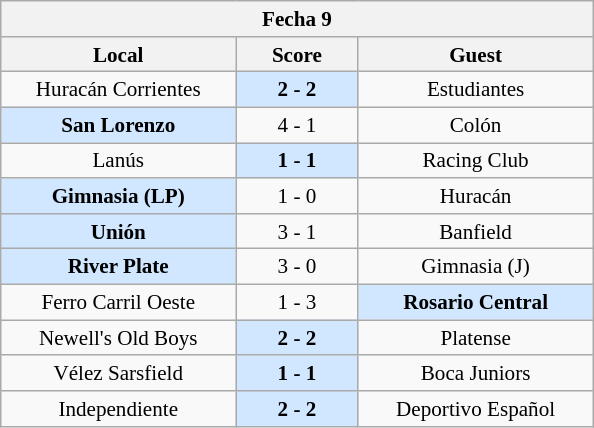<table class="wikitable nowrap" style="font-size:88%; float:left; margin-right:1em;">
<tr>
<th colspan=3 align=center>Fecha 9</th>
</tr>
<tr>
<th width="150">Local</th>
<th width="75">Score</th>
<th width="150">Guest</th>
</tr>
<tr align=center>
<td>Huracán Corrientes</td>
<td bgcolor=#D0E7FF><strong>2 - 2</strong></td>
<td>Estudiantes</td>
</tr>
<tr align=center>
<td bgcolor=#D0E7FF><strong>San Lorenzo</strong></td>
<td>4 - 1</td>
<td>Colón</td>
</tr>
<tr align=center>
<td>Lanús</td>
<td bgcolor=#D0E7FF><strong>1 - 1</strong></td>
<td>Racing Club</td>
</tr>
<tr align=center>
<td bgcolor=#D0E7FF><strong>Gimnasia (LP)</strong></td>
<td>1 - 0</td>
<td>Huracán</td>
</tr>
<tr align=center>
<td bgcolor=#D0E7FF><strong>Unión</strong></td>
<td>3 - 1</td>
<td>Banfield</td>
</tr>
<tr align=center>
<td bgcolor=#D0E7FF><strong>River Plate</strong></td>
<td>3 - 0</td>
<td>Gimnasia (J)</td>
</tr>
<tr align=center>
<td>Ferro Carril Oeste</td>
<td>1 - 3</td>
<td bgcolor=#D0E7FF><strong>Rosario Central</strong></td>
</tr>
<tr align=center>
<td>Newell's Old Boys</td>
<td bgcolor=#D0E7FF><strong>2 - 2</strong></td>
<td>Platense</td>
</tr>
<tr align=center>
<td>Vélez Sarsfield</td>
<td bgcolor=#D0E7FF><strong>1 - 1</strong></td>
<td>Boca Juniors</td>
</tr>
<tr align=center>
<td>Independiente</td>
<td bgcolor=#D0E7FF><strong>2 - 2</strong></td>
<td>Deportivo Español</td>
</tr>
</table>
